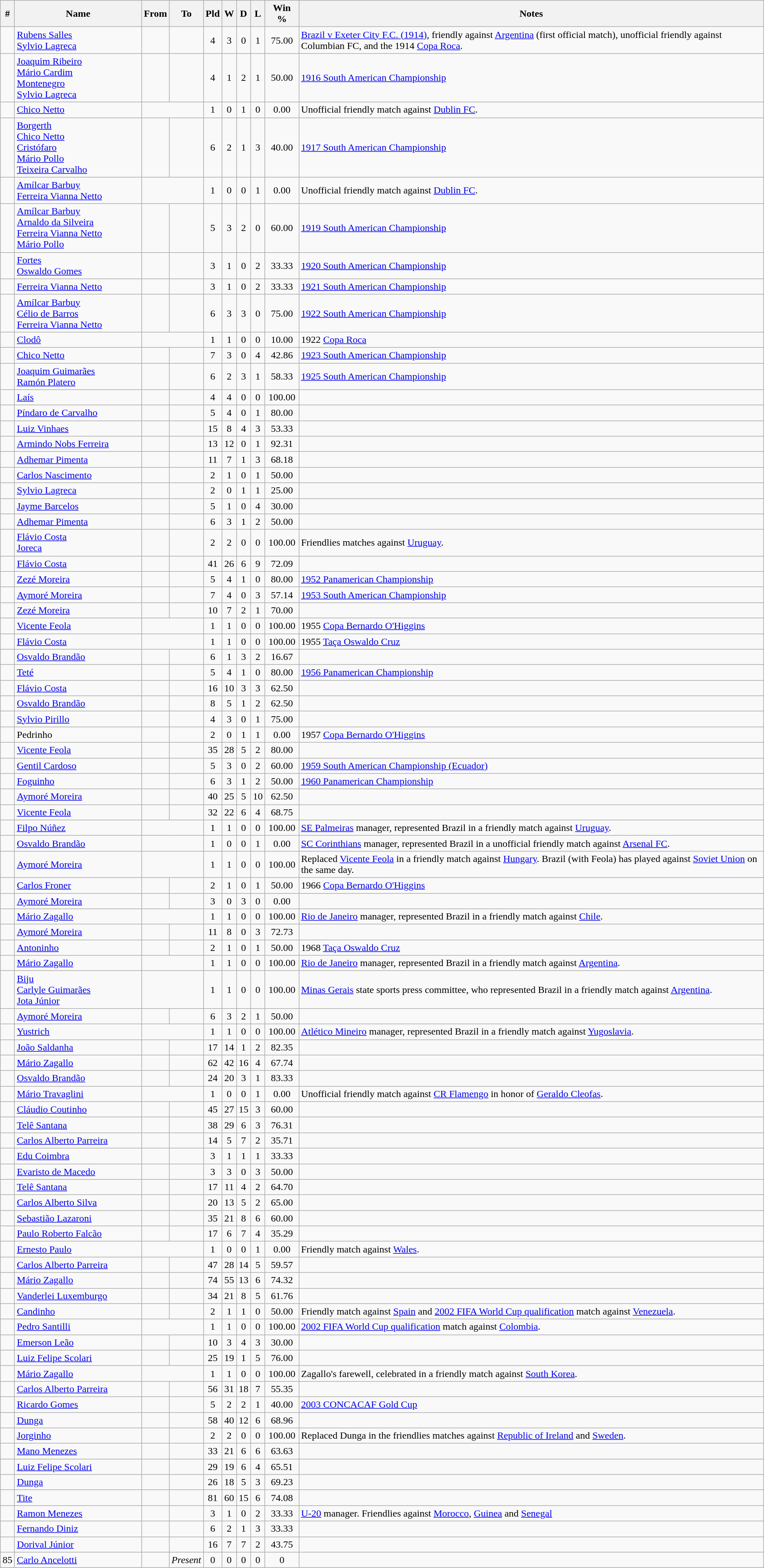<table class="wikitable sortable">
<tr>
<th>#</th>
<th width=200>Name</th>
<th>From</th>
<th>To</th>
<th data-sort-type="number">Pld</th>
<th scope=col>W</th>
<th scope=col>D</th>
<th scope=col>L</th>
<th scope=col>Win %</th>
<th class="unsortable">Notes</th>
</tr>
<tr>
<td></td>
<td><a href='#'>Rubens Salles</a> <br> <a href='#'>Sylvio Lagreca</a></td>
<td align="center"></td>
<td align="center"></td>
<td align="center">4</td>
<td align="center">3</td>
<td align="center">0</td>
<td align="center">1</td>
<td align="center">75.00</td>
<td><a href='#'>Brazil v Exeter City F.C. (1914)</a>, friendly against <a href='#'>Argentina</a> (first official match), unofficial friendly against Columbian FC, and the 1914 <a href='#'>Copa Roca</a>.</td>
</tr>
<tr>
<td></td>
<td><a href='#'>Joaquim Ribeiro</a> <br> <a href='#'>Mário Cardim</a> <br> <a href='#'>Montenegro</a> <br> <a href='#'>Sylvio Lagreca</a></td>
<td align="center"></td>
<td align="center"></td>
<td align="center">4</td>
<td align="center">1</td>
<td align="center">2</td>
<td align="center">1</td>
<td align="center">50.00</td>
<td><a href='#'>1916 South American Championship</a></td>
</tr>
<tr>
<td></td>
<td><a href='#'>Chico Netto</a></td>
<td align="center" colspan=2></td>
<td align="center">1</td>
<td align="center">0</td>
<td align="center">1</td>
<td align="center">0</td>
<td align="center">0.00</td>
<td>Unofficial friendly match against <a href='#'>Dublin FC</a>.</td>
</tr>
<tr>
<td></td>
<td><a href='#'>Borgerth</a> <br> <a href='#'>Chico Netto</a> <br> <a href='#'>Cristófaro</a> <br> <a href='#'>Mário Pollo</a> <br> <a href='#'>Teixeira Carvalho</a></td>
<td align="center"></td>
<td align="center"></td>
<td align="center">6</td>
<td align="center">2</td>
<td align="center">1</td>
<td align="center">3</td>
<td align="center">40.00</td>
<td><a href='#'>1917 South American Championship</a></td>
</tr>
<tr>
<td></td>
<td><a href='#'>Amílcar Barbuy</a> <br> <a href='#'>Ferreira Vianna Netto</a></td>
<td align="center" colspan=2></td>
<td align="center">1</td>
<td align="center">0</td>
<td align="center">0</td>
<td align="center">1</td>
<td align="center">0.00</td>
<td>Unofficial friendly match against <a href='#'>Dublin FC</a>.</td>
</tr>
<tr>
<td></td>
<td><a href='#'>Amílcar Barbuy</a> <br> <a href='#'>Arnaldo da Silveira</a> <br> <a href='#'>Ferreira Vianna Netto</a> <br> <a href='#'>Mário Pollo</a></td>
<td align="center"></td>
<td align="center"></td>
<td align="center">5</td>
<td align="center">3</td>
<td align="center">2</td>
<td align="center">0</td>
<td align="center">60.00</td>
<td><a href='#'>1919 South American Championship</a></td>
</tr>
<tr>
<td></td>
<td><a href='#'>Fortes</a> <br> <a href='#'>Oswaldo Gomes</a></td>
<td align="center"></td>
<td align="center"></td>
<td align="center">3</td>
<td align="center">1</td>
<td align="center">0</td>
<td align="center">2</td>
<td align="center">33.33</td>
<td><a href='#'>1920 South American Championship</a></td>
</tr>
<tr>
<td></td>
<td><a href='#'>Ferreira Vianna Netto</a></td>
<td align="center"></td>
<td align="center"></td>
<td align="center">3</td>
<td align="center">1</td>
<td align="center">0</td>
<td align="center">2</td>
<td align="center">33.33</td>
<td><a href='#'>1921 South American Championship</a></td>
</tr>
<tr>
<td></td>
<td><a href='#'>Amílcar Barbuy</a> <br> <a href='#'>Célio de Barros</a> <br> <a href='#'>Ferreira Vianna Netto</a></td>
<td align="center"></td>
<td align="center"></td>
<td align="center">6</td>
<td align="center">3</td>
<td align="center">3</td>
<td align="center">0</td>
<td align="center">75.00</td>
<td><a href='#'>1922 South American Championship</a></td>
</tr>
<tr>
<td></td>
<td><a href='#'>Clodô</a></td>
<td align="center" colspan=2></td>
<td align="center">1</td>
<td align="center">1</td>
<td align="center">0</td>
<td align="center">0</td>
<td align="center">10.00</td>
<td>1922 <a href='#'>Copa Roca</a></td>
</tr>
<tr>
<td></td>
<td><a href='#'>Chico Netto</a></td>
<td align="center"></td>
<td align="center"></td>
<td align="center">7</td>
<td align="center">3</td>
<td align="center">0</td>
<td align="center">4</td>
<td align="center">42.86</td>
<td><a href='#'>1923 South American Championship</a></td>
</tr>
<tr>
<td></td>
<td><a href='#'>Joaquim Guimarães</a> <br>  <a href='#'>Ramón Platero</a></td>
<td align="center"></td>
<td align="center"></td>
<td align="center">6</td>
<td align="center">2</td>
<td align="center">3</td>
<td align="center">1</td>
<td align="center">58.33</td>
<td><a href='#'>1925 South American Championship</a></td>
</tr>
<tr>
<td></td>
<td><a href='#'>Laís</a></td>
<td align="center"></td>
<td align="center"></td>
<td align="center">4</td>
<td align="center">4</td>
<td align="center">0</td>
<td align="center">0</td>
<td align="center">100.00</td>
<td></td>
</tr>
<tr>
<td></td>
<td><a href='#'>Píndaro de Carvalho</a></td>
<td align="center"></td>
<td align="center"></td>
<td align="center">5</td>
<td align="center">4</td>
<td align="center">0</td>
<td align="center">1</td>
<td align="center">80.00</td>
<td></td>
</tr>
<tr>
<td></td>
<td><a href='#'>Luiz Vinhaes</a></td>
<td align="center"></td>
<td align="center"></td>
<td align="center">15</td>
<td align="center">8</td>
<td align="center">4</td>
<td align="center">3</td>
<td align="center">53.33</td>
<td></td>
</tr>
<tr>
<td></td>
<td><a href='#'>Armindo Nobs Ferreira</a></td>
<td align="center"></td>
<td align="center"></td>
<td align="center">13</td>
<td align="center">12</td>
<td align="center">0</td>
<td align="center">1</td>
<td align="center">92.31</td>
<td></td>
</tr>
<tr>
<td></td>
<td><a href='#'>Adhemar Pimenta</a></td>
<td align="center"></td>
<td align="center"></td>
<td align="center">11</td>
<td align="center">7</td>
<td align="center">1</td>
<td align="center">3</td>
<td align="center">68.18</td>
<td></td>
</tr>
<tr>
<td></td>
<td><a href='#'>Carlos Nascimento</a></td>
<td align="center"></td>
<td align="center"></td>
<td align="center">2</td>
<td align="center">1</td>
<td align="center">0</td>
<td align="center">1</td>
<td align="center">50.00</td>
<td></td>
</tr>
<tr>
<td></td>
<td><a href='#'>Sylvio Lagreca</a></td>
<td align="center"></td>
<td align="center"></td>
<td align="center">2</td>
<td align="center">0</td>
<td align="center">1</td>
<td align="center">1</td>
<td align="center">25.00</td>
<td></td>
</tr>
<tr>
<td></td>
<td><a href='#'>Jayme Barcelos</a></td>
<td align="center"></td>
<td align="center"></td>
<td align="center">5</td>
<td align="center">1</td>
<td align="center">0</td>
<td align="center">4</td>
<td align="center">30.00</td>
<td></td>
</tr>
<tr>
<td></td>
<td><a href='#'>Adhemar Pimenta</a></td>
<td align="center"></td>
<td align="center"></td>
<td align="center">6</td>
<td align="center">3</td>
<td align="center">1</td>
<td align="center">2</td>
<td align="center">50.00</td>
<td></td>
</tr>
<tr>
<td></td>
<td><a href='#'>Flávio Costa</a> <br>  <a href='#'>Joreca</a></td>
<td align="center"></td>
<td align="center"></td>
<td align="center">2</td>
<td align="center">2</td>
<td align="center">0</td>
<td align="center">0</td>
<td align="center">100.00</td>
<td>Friendlies matches against <a href='#'>Uruguay</a>.</td>
</tr>
<tr>
<td></td>
<td><a href='#'>Flávio Costa</a></td>
<td align="center"></td>
<td align="center"></td>
<td align="center">41</td>
<td align="center">26</td>
<td align="center">6</td>
<td align="center">9</td>
<td align="center">72.09</td>
<td></td>
</tr>
<tr>
<td></td>
<td><a href='#'>Zezé Moreira</a></td>
<td align="center"></td>
<td align="center"></td>
<td align="center">5</td>
<td align="center">4</td>
<td align="center">1</td>
<td align="center">0</td>
<td align="center">80.00</td>
<td><a href='#'>1952 Panamerican Championship</a></td>
</tr>
<tr>
<td></td>
<td><a href='#'>Aymoré Moreira</a></td>
<td align="center"></td>
<td align="center"></td>
<td align="center">7</td>
<td align="center">4</td>
<td align="center">0</td>
<td align="center">3</td>
<td align="center">57.14</td>
<td><a href='#'>1953 South American Championship</a></td>
</tr>
<tr>
<td></td>
<td><a href='#'>Zezé Moreira</a></td>
<td align="center"></td>
<td align="center"></td>
<td align="center">10</td>
<td align="center">7</td>
<td align="center">2</td>
<td align="center">1</td>
<td align="center">70.00</td>
<td></td>
</tr>
<tr>
<td></td>
<td><a href='#'>Vicente Feola</a></td>
<td align="center" colspan=2></td>
<td align="center">1</td>
<td align="center">1</td>
<td align="center">0</td>
<td align="center">0</td>
<td align="center">100.00</td>
<td>1955 <a href='#'>Copa Bernardo O'Higgins</a></td>
</tr>
<tr>
<td></td>
<td><a href='#'>Flávio Costa</a></td>
<td align="center" colspan=2></td>
<td align="center">1</td>
<td align="center">1</td>
<td align="center">0</td>
<td align="center">0</td>
<td align="center">100.00</td>
<td>1955 <a href='#'>Taça Oswaldo Cruz</a></td>
</tr>
<tr>
<td></td>
<td><a href='#'>Osvaldo Brandão</a></td>
<td align="center"></td>
<td align="center"></td>
<td align="center">6</td>
<td align="center">1</td>
<td align="center">3</td>
<td align="center">2</td>
<td align="center">16.67</td>
<td></td>
</tr>
<tr>
<td></td>
<td><a href='#'>Teté</a></td>
<td align="center"></td>
<td align="center"></td>
<td align="center">5</td>
<td align="center">4</td>
<td align="center">1</td>
<td align="center">0</td>
<td align="center">80.00</td>
<td><a href='#'>1956 Panamerican Championship</a></td>
</tr>
<tr>
<td></td>
<td><a href='#'>Flávio Costa</a></td>
<td align="center"></td>
<td align="center"></td>
<td align="center">16</td>
<td align="center">10</td>
<td align="center">3</td>
<td align="center">3</td>
<td align="center">62.50</td>
<td></td>
</tr>
<tr>
<td></td>
<td><a href='#'>Osvaldo Brandão</a></td>
<td align="center"></td>
<td align="center"></td>
<td align="center">8</td>
<td align="center">5</td>
<td align="center">1</td>
<td align="center">2</td>
<td align="center">62.50</td>
<td></td>
</tr>
<tr>
<td></td>
<td><a href='#'>Sylvio Pirillo</a></td>
<td align="center"></td>
<td align="center"></td>
<td align="center">4</td>
<td align="center">3</td>
<td align="center">0</td>
<td align="center">1</td>
<td align="center">75.00</td>
<td></td>
</tr>
<tr>
<td></td>
<td>Pedrinho</td>
<td align="center"></td>
<td align="center"></td>
<td align="center">2</td>
<td align="center">0</td>
<td align="center">1</td>
<td align="center">1</td>
<td align="center">0.00</td>
<td>1957 <a href='#'>Copa Bernardo O'Higgins</a></td>
</tr>
<tr>
<td></td>
<td><a href='#'>Vicente Feola</a></td>
<td align="center"></td>
<td align="center"></td>
<td align="center">35</td>
<td align="center">28</td>
<td align="center">5</td>
<td align="center">2</td>
<td align="center">80.00</td>
<td></td>
</tr>
<tr>
<td></td>
<td><a href='#'>Gentil Cardoso</a></td>
<td align="center"></td>
<td align="center"></td>
<td align="center">5</td>
<td align="center">3</td>
<td align="center">0</td>
<td align="center">2</td>
<td align="center">60.00</td>
<td><a href='#'>1959 South American Championship (Ecuador)</a></td>
</tr>
<tr>
<td></td>
<td><a href='#'>Foguinho</a></td>
<td align="center"></td>
<td align="center"></td>
<td align="center">6</td>
<td align="center">3</td>
<td align="center">1</td>
<td align="center">2</td>
<td align="center">50.00</td>
<td><a href='#'>1960 Panamerican Championship</a></td>
</tr>
<tr>
<td></td>
<td><a href='#'>Aymoré Moreira</a></td>
<td align="center"></td>
<td align="center"></td>
<td align="center">40</td>
<td align="center">25</td>
<td align="center">5</td>
<td align="center">10</td>
<td align="center">62.50</td>
<td></td>
</tr>
<tr>
<td></td>
<td><a href='#'>Vicente Feola</a></td>
<td align="center"></td>
<td align="center"></td>
<td align="center">32</td>
<td align="center">22</td>
<td align="center">6</td>
<td align="center">4</td>
<td align="center">68.75</td>
<td></td>
</tr>
<tr>
<td></td>
<td> <a href='#'>Filpo Núñez</a></td>
<td align="center" colspan=2></td>
<td align="center">1</td>
<td align="center">1</td>
<td align="center">0</td>
<td align="center">0</td>
<td align="center">100.00</td>
<td><a href='#'>SE Palmeiras</a> manager, represented Brazil in a friendly match against <a href='#'>Uruguay</a>.</td>
</tr>
<tr>
<td></td>
<td><a href='#'>Osvaldo Brandão</a></td>
<td align="center" colspan=2></td>
<td align="center">1</td>
<td align="center">0</td>
<td align="center">0</td>
<td align="center">1</td>
<td align="center">0.00</td>
<td><a href='#'>SC Corinthians</a> manager, represented Brazil in a unofficial friendly match against <a href='#'>Arsenal FC</a>.</td>
</tr>
<tr>
<td></td>
<td><a href='#'>Aymoré Moreira</a></td>
<td align="center" colspan=2></td>
<td align="center">1</td>
<td align="center">1</td>
<td align="center">0</td>
<td align="center">0</td>
<td align="center">100.00</td>
<td>Replaced <a href='#'>Vicente Feola</a> in a friendly match against <a href='#'>Hungary</a>. Brazil (with Feola) has played against <a href='#'>Soviet Union</a> on the same day.</td>
</tr>
<tr>
<td></td>
<td><a href='#'>Carlos Froner</a></td>
<td align="center"></td>
<td align="center"></td>
<td align="center">2</td>
<td align="center">1</td>
<td align="center">0</td>
<td align="center">1</td>
<td align="center">50.00</td>
<td>1966 <a href='#'>Copa Bernardo O'Higgins</a></td>
</tr>
<tr>
<td></td>
<td><a href='#'>Aymoré Moreira</a></td>
<td align="center"></td>
<td align="center"></td>
<td align="center">3</td>
<td align="center">0</td>
<td align="center">3</td>
<td align="center">0</td>
<td align="center">0.00</td>
<td></td>
</tr>
<tr>
<td></td>
<td><a href='#'>Mário Zagallo</a></td>
<td align="center" colspan=2></td>
<td align="center">1</td>
<td align="center">1</td>
<td align="center">0</td>
<td align="center">0</td>
<td align="center">100.00</td>
<td><a href='#'>Rio de Janeiro</a> manager, represented Brazil in a friendly match against <a href='#'>Chile</a>.</td>
</tr>
<tr>
<td></td>
<td><a href='#'>Aymoré Moreira</a></td>
<td align="center"></td>
<td align="center"></td>
<td align="center">11</td>
<td align="center">8</td>
<td align="center">0</td>
<td align="center">3</td>
<td align="center">72.73</td>
<td></td>
</tr>
<tr>
<td></td>
<td><a href='#'>Antoninho</a></td>
<td align="center"></td>
<td align="center"></td>
<td align="center">2</td>
<td align="center">1</td>
<td align="center">0</td>
<td align="center">1</td>
<td align="center">50.00</td>
<td>1968 <a href='#'>Taça Oswaldo Cruz</a></td>
</tr>
<tr>
<td></td>
<td><a href='#'>Mário Zagallo</a></td>
<td align="center" colspan=2></td>
<td align="center">1</td>
<td align="center">1</td>
<td align="center">0</td>
<td align="center">0</td>
<td align="center">100.00</td>
<td><a href='#'>Rio de Janeiro</a> manager, represented Brazil in a friendly match against <a href='#'>Argentina</a>.</td>
</tr>
<tr>
<td></td>
<td><a href='#'>Biju</a> <br> <a href='#'>Carlyle Guimarães</a> <br> <a href='#'>Jota Júnior</a></td>
<td align="center" colspan=2></td>
<td align="center">1</td>
<td align="center">1</td>
<td align="center">0</td>
<td align="center">0</td>
<td align="center">100.00</td>
<td><a href='#'>Minas Gerais</a> state sports press committee, who represented Brazil in a friendly match against <a href='#'>Argentina</a>.</td>
</tr>
<tr>
<td></td>
<td><a href='#'>Aymoré Moreira</a></td>
<td align="center"></td>
<td align="center"></td>
<td align="center">6</td>
<td align="center">3</td>
<td align="center">2</td>
<td align="center">1</td>
<td align="center">50.00</td>
<td></td>
</tr>
<tr>
<td></td>
<td><a href='#'>Yustrich</a></td>
<td align="center" colspan=2></td>
<td align="center">1</td>
<td align="center">1</td>
<td align="center">0</td>
<td align="center">0</td>
<td align="center">100.00</td>
<td><a href='#'>Atlético Mineiro</a> manager, represented Brazil in a friendly match against <a href='#'>Yugoslavia</a>.</td>
</tr>
<tr>
<td></td>
<td><a href='#'>João Saldanha</a></td>
<td align="center"></td>
<td align="center"></td>
<td align="center">17</td>
<td align="center">14</td>
<td align="center">1</td>
<td align="center">2</td>
<td align="center">82.35</td>
<td></td>
</tr>
<tr>
<td></td>
<td><a href='#'>Mário Zagallo</a></td>
<td align="center"></td>
<td align="center"></td>
<td align="center">62</td>
<td align="center">42</td>
<td align="center">16</td>
<td align="center">4</td>
<td align="center">67.74</td>
<td></td>
</tr>
<tr>
<td></td>
<td><a href='#'>Osvaldo Brandão</a></td>
<td align="center"></td>
<td align="center"></td>
<td align="center">24</td>
<td align="center">20</td>
<td align="center">3</td>
<td align="center">1</td>
<td align="center">83.33</td>
<td></td>
</tr>
<tr>
<td></td>
<td><a href='#'>Mário Travaglini</a> </td>
<td align="center" colspan=2></td>
<td align="center">1</td>
<td align="center">0</td>
<td align="center">0</td>
<td align="center">1</td>
<td align="center">0.00</td>
<td>Unofficial friendly match against <a href='#'>CR Flamengo</a> in honor of <a href='#'>Geraldo Cleofas</a>.</td>
</tr>
<tr>
<td></td>
<td><a href='#'>Cláudio Coutinho</a></td>
<td align="center"></td>
<td align="center"></td>
<td align="center">45</td>
<td align="center">27</td>
<td align="center">15</td>
<td align="center">3</td>
<td align="center">60.00</td>
<td></td>
</tr>
<tr>
<td></td>
<td><a href='#'>Telê Santana</a></td>
<td align="center"></td>
<td align="center"></td>
<td align="center">38</td>
<td align="center">29</td>
<td align="center">6</td>
<td align="center">3</td>
<td align="center">76.31</td>
<td></td>
</tr>
<tr>
<td></td>
<td><a href='#'>Carlos Alberto Parreira</a></td>
<td align="center"></td>
<td align="center"></td>
<td align="center">14</td>
<td align="center">5</td>
<td align="center">7</td>
<td align="center">2</td>
<td align="center">35.71</td>
<td></td>
</tr>
<tr>
<td></td>
<td><a href='#'>Edu Coimbra</a></td>
<td align="center"></td>
<td align="center"></td>
<td align="center">3</td>
<td align="center">1</td>
<td align="center">1</td>
<td align="center">1</td>
<td align="center">33.33</td>
<td></td>
</tr>
<tr>
<td></td>
<td><a href='#'>Evaristo de Macedo</a></td>
<td align="center"></td>
<td align="center"></td>
<td align="center">3</td>
<td align="center">3</td>
<td align="center">0</td>
<td align="center">3</td>
<td align="center">50.00</td>
<td></td>
</tr>
<tr>
<td></td>
<td><a href='#'>Telê Santana</a></td>
<td align="center"></td>
<td align="center"></td>
<td align="center">17</td>
<td align="center">11</td>
<td align="center">4</td>
<td align="center">2</td>
<td align="center">64.70</td>
<td></td>
</tr>
<tr>
<td></td>
<td><a href='#'>Carlos Alberto Silva</a></td>
<td align="center"></td>
<td align="center"></td>
<td align="center">20</td>
<td align="center">13</td>
<td align="center">5</td>
<td align="center">2</td>
<td align="center">65.00</td>
<td></td>
</tr>
<tr>
<td></td>
<td><a href='#'>Sebastião Lazaroni</a></td>
<td align="center"></td>
<td align="center"></td>
<td align="center">35</td>
<td align="center">21</td>
<td align="center">8</td>
<td align="center">6</td>
<td align="center">60.00</td>
<td></td>
</tr>
<tr>
<td></td>
<td><a href='#'>Paulo Roberto Falcão</a></td>
<td align="center"></td>
<td align="center"></td>
<td align="center">17</td>
<td align="center">6</td>
<td align="center">7</td>
<td align="center">4</td>
<td align="center">35.29</td>
<td></td>
</tr>
<tr>
<td></td>
<td><a href='#'>Ernesto Paulo</a> </td>
<td align="center" colspan=2></td>
<td align="center">1</td>
<td align="center">0</td>
<td align="center">0</td>
<td align="center">1</td>
<td align="center">0.00</td>
<td>Friendly match against <a href='#'>Wales</a>.</td>
</tr>
<tr>
<td></td>
<td><a href='#'>Carlos Alberto Parreira</a></td>
<td align="center"></td>
<td align="center"></td>
<td align="center">47</td>
<td align="center">28</td>
<td align="center">14</td>
<td align="center">5</td>
<td align="center">59.57</td>
<td></td>
</tr>
<tr>
<td></td>
<td><a href='#'>Mário Zagallo</a></td>
<td align="center"></td>
<td align="center"></td>
<td align="center">74</td>
<td align="center">55</td>
<td align="center">13</td>
<td align="center">6</td>
<td align="center">74.32</td>
<td></td>
</tr>
<tr>
<td></td>
<td><a href='#'>Vanderlei Luxemburgo</a></td>
<td align="center"></td>
<td align="center"></td>
<td align="center">34</td>
<td align="center">21</td>
<td align="center">8</td>
<td align="center">5</td>
<td align="center">61.76</td>
<td></td>
</tr>
<tr>
<td></td>
<td><a href='#'>Candinho</a> </td>
<td align="center"></td>
<td align="center"></td>
<td align="center">2</td>
<td align="center">1</td>
<td align="center">1</td>
<td align="center">0</td>
<td align="center">50.00</td>
<td>Friendly match against <a href='#'>Spain</a> and <a href='#'>2002 FIFA World Cup qualification</a> match against <a href='#'>Venezuela</a>.</td>
</tr>
<tr>
<td></td>
<td><a href='#'>Pedro Santilli</a> </td>
<td align="center" colspan=2></td>
<td align="center">1</td>
<td align="center">1</td>
<td align="center">0</td>
<td align="center">0</td>
<td align="center">100.00</td>
<td><a href='#'>2002 FIFA World Cup qualification</a> match against <a href='#'>Colombia</a>.</td>
</tr>
<tr>
<td></td>
<td><a href='#'>Emerson Leão</a></td>
<td align="center"></td>
<td align="center"></td>
<td align="center">10</td>
<td align="center">3</td>
<td align="center">4</td>
<td align="center">3</td>
<td align="center">30.00</td>
<td></td>
</tr>
<tr>
<td></td>
<td><a href='#'>Luiz Felipe Scolari</a></td>
<td align="center"></td>
<td align="center"></td>
<td align="center">25</td>
<td align="center">19</td>
<td align="center">1</td>
<td align="center">5</td>
<td align="center">76.00</td>
<td></td>
</tr>
<tr>
<td></td>
<td><a href='#'>Mário Zagallo</a></td>
<td align="center" colspan=2></td>
<td align="center">1</td>
<td align="center">1</td>
<td align="center">0</td>
<td align="center">0</td>
<td align="center">100.00</td>
<td>Zagallo's farewell, celebrated in a friendly match against <a href='#'>South Korea</a>.</td>
</tr>
<tr>
<td></td>
<td><a href='#'>Carlos Alberto Parreira</a></td>
<td align="center"></td>
<td align="center"></td>
<td align="center">56</td>
<td align="center">31</td>
<td align="center">18</td>
<td align="center">7</td>
<td align="center">55.35</td>
<td></td>
</tr>
<tr>
<td></td>
<td><a href='#'>Ricardo Gomes</a></td>
<td align="center"></td>
<td align="center"></td>
<td align="center">5</td>
<td align="center">2</td>
<td align="center">2</td>
<td align="center">1</td>
<td align="center">40.00</td>
<td><a href='#'>2003 CONCACAF Gold Cup</a></td>
</tr>
<tr>
<td></td>
<td><a href='#'>Dunga</a></td>
<td align="center"></td>
<td align="center"></td>
<td align="center">58</td>
<td align="center">40</td>
<td align="center">12</td>
<td align="center">6</td>
<td align="center">68.96</td>
<td></td>
</tr>
<tr>
<td></td>
<td><a href='#'>Jorginho</a> </td>
<td align="center"></td>
<td align="center"></td>
<td align="center">2</td>
<td align="center">2</td>
<td align="center">0</td>
<td align="center">0</td>
<td align="center">100.00</td>
<td>Replaced Dunga in the friendlies matches against <a href='#'>Republic of Ireland</a> and <a href='#'>Sweden</a>.</td>
</tr>
<tr>
<td></td>
<td><a href='#'>Mano Menezes</a></td>
<td align="center"></td>
<td align="center"></td>
<td align="center">33</td>
<td align="center">21</td>
<td align="center">6</td>
<td align="center">6</td>
<td align="center">63.63</td>
<td></td>
</tr>
<tr>
<td></td>
<td><a href='#'>Luiz Felipe Scolari</a></td>
<td align="center"></td>
<td align="center"></td>
<td align="center">29</td>
<td align="center">19</td>
<td align="center">6</td>
<td align="center">4</td>
<td align="center">65.51</td>
<td></td>
</tr>
<tr>
<td></td>
<td><a href='#'>Dunga</a></td>
<td align="center"></td>
<td align="center"></td>
<td align="center">26</td>
<td align="center">18</td>
<td align="center">5</td>
<td align="center">3</td>
<td align="center">69.23</td>
<td></td>
</tr>
<tr>
<td></td>
<td><a href='#'>Tite</a></td>
<td align="center"></td>
<td align="center"></td>
<td align="center">81</td>
<td align="center">60</td>
<td align="center">15</td>
<td align="center">6</td>
<td align="center">74.08</td>
<td></td>
</tr>
<tr>
<td></td>
<td><a href='#'>Ramon Menezes</a> </td>
<td align="center"></td>
<td align="center"></td>
<td align="center">3</td>
<td align="center">1</td>
<td align="center">0</td>
<td align="center">2</td>
<td align="center">33.33</td>
<td><a href='#'>U-20</a> manager. Friendlies against <a href='#'>Morocco</a>, <a href='#'>Guinea</a> and <a href='#'>Senegal</a></td>
</tr>
<tr>
<td></td>
<td><a href='#'>Fernando Diniz</a> </td>
<td align="center"></td>
<td align="center"></td>
<td align="center">6</td>
<td align="center">2</td>
<td align="center">1</td>
<td align="center">3</td>
<td align="center">33.33</td>
<td></td>
</tr>
<tr>
<td></td>
<td><a href='#'>Dorival Júnior</a></td>
<td align="center"></td>
<td align="center"></td>
<td align="center">16</td>
<td align="center">7</td>
<td align="center">7</td>
<td align="center">2</td>
<td align="center">43.75</td>
<td></td>
</tr>
<tr>
<td>85</td>
<td> <a href='#'>Carlo Ancelotti</a></td>
<td align="center"></td>
<td align="center"><em>Present</em></td>
<td align="center">0</td>
<td align="center">0</td>
<td align="center">0</td>
<td align="center">0</td>
<td align="center">0</td>
<td></td>
</tr>
</table>
